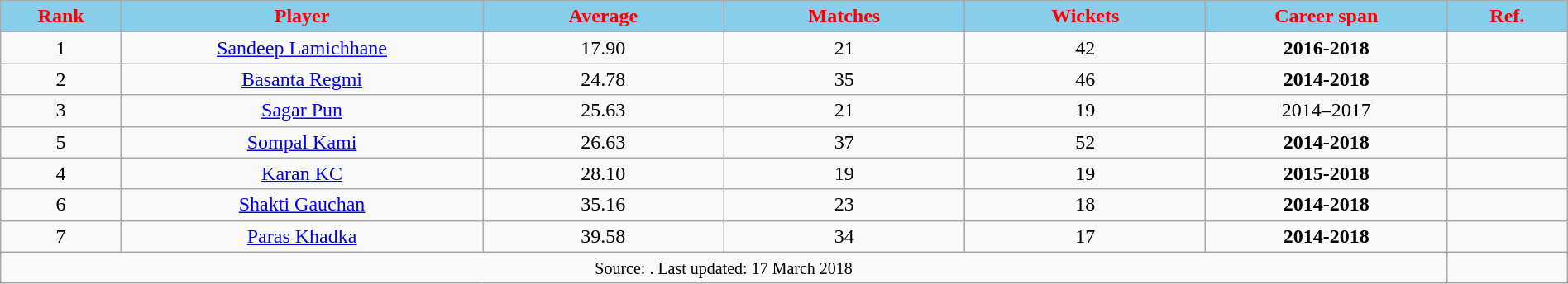<table style="width:100%; text-align:center;" class="wikitable">
<tr style="background:#9cf;">
<th style="background:SkyBlue; color:Red; width:5%;" scope="col">Rank</th>
<th style="background:SkyBlue; color:Red; width:15%;" scope="col">Player</th>
<th style="background:SkyBlue; color:Red; width:10%;" scope="col">Average</th>
<th style="background:SkyBlue; color:Red; width:10%;" scope="col">Matches</th>
<th style="background:SkyBlue; color:Red; width:10%;" scope="col">Wickets</th>
<th style="background:SkyBlue; color:Red; width:10%;" scope="col">Career span</th>
<th style="background:SkyBlue; color:Red; width:5%;" scope="col">Ref.</th>
</tr>
<tr>
<td>1</td>
<td><a href='#'>Sandeep Lamichhane</a></td>
<td>17.90</td>
<td>21</td>
<td>42</td>
<td><strong>2016-2018</strong></td>
<td></td>
</tr>
<tr>
<td>2</td>
<td><a href='#'>Basanta Regmi</a></td>
<td>24.78</td>
<td>35</td>
<td>46</td>
<td><strong>2014-2018</strong></td>
<td></td>
</tr>
<tr>
<td>3</td>
<td><a href='#'>Sagar Pun</a></td>
<td>25.63</td>
<td>21</td>
<td>19</td>
<td>2014–2017</td>
<td></td>
</tr>
<tr>
<td>5</td>
<td><a href='#'>Sompal Kami</a></td>
<td>26.63</td>
<td>37</td>
<td>52</td>
<td><strong>2014-2018</strong></td>
<td></td>
</tr>
<tr>
<td>4</td>
<td><a href='#'>Karan KC</a></td>
<td>28.10</td>
<td>19</td>
<td>19</td>
<td><strong>2015-2018</strong></td>
<td></td>
</tr>
<tr>
<td>6</td>
<td><a href='#'>Shakti Gauchan</a></td>
<td>35.16</td>
<td>23</td>
<td>18</td>
<td><strong>2014-2018</strong></td>
<td></td>
</tr>
<tr>
<td>7</td>
<td><a href='#'>Paras Khadka</a></td>
<td>39.58</td>
<td>34</td>
<td>17</td>
<td><strong>2014-2018</strong></td>
<td></td>
</tr>
<tr>
<td colspan="6"><small>Source: . Last updated: 17 March 2018</small></td>
<td></td>
</tr>
</table>
